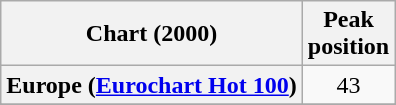<table class="wikitable sortable plainrowheaders" style="text-align:center">
<tr>
<th scope="col">Chart (2000)</th>
<th scope="col">Peak<br>position</th>
</tr>
<tr>
<th scope="row">Europe (<a href='#'>Eurochart Hot 100</a>)</th>
<td>43</td>
</tr>
<tr>
</tr>
<tr>
</tr>
<tr>
</tr>
</table>
